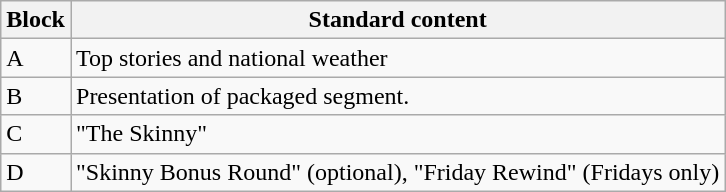<table class="wikitable">
<tr>
<th>Block</th>
<th>Standard content</th>
</tr>
<tr>
<td>A</td>
<td>Top stories and national weather</td>
</tr>
<tr>
<td>B</td>
<td>Presentation of packaged segment.</td>
</tr>
<tr>
<td>C</td>
<td>"The Skinny"</td>
</tr>
<tr>
<td>D</td>
<td>"Skinny Bonus Round" (optional), "Friday Rewind" (Fridays only)</td>
</tr>
</table>
